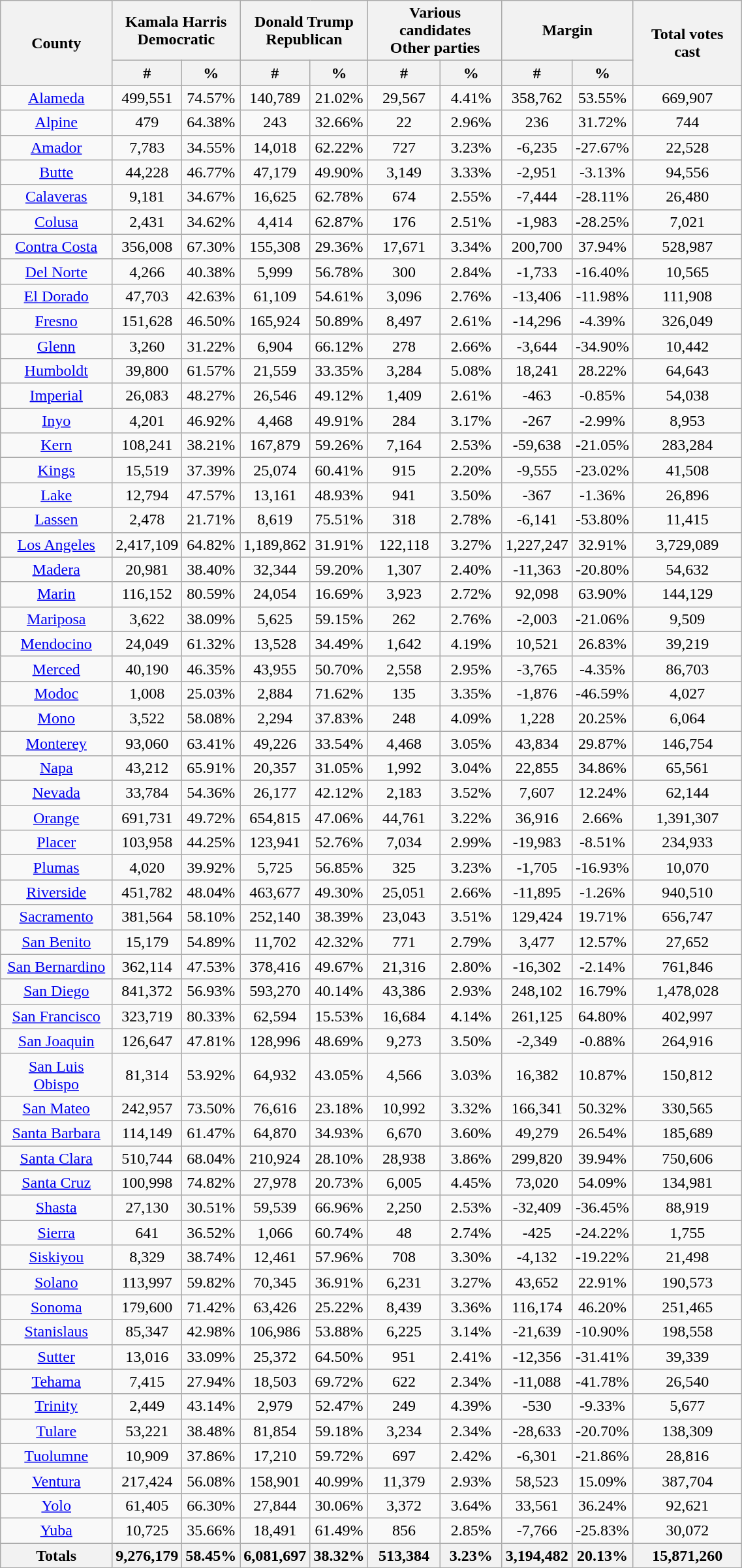<table width="60%"  class="wikitable sortable" style="text-align:center">
<tr>
<th style="text-align:center;" rowspan="2">County</th>
<th style="text-align:center;" colspan="2">Kamala Harris<br>Democratic</th>
<th style="text-align:center;" colspan="2">Donald Trump<br>Republican</th>
<th style="text-align:center;" colspan="2">Various candidates<br>Other parties</th>
<th style="text-align:center;" colspan="2">Margin</th>
<th style="text-align:center;" rowspan="2">Total votes cast</th>
</tr>
<tr>
<th style="text-align:center;" data-sort-type="number">#</th>
<th style="text-align:center;" data-sort-type="number">%</th>
<th style="text-align:center;" data-sort-type="number">#</th>
<th style="text-align:center;" data-sort-type="number">%</th>
<th style="text-align:center;" data-sort-type="number">#</th>
<th style="text-align:center;" data-sort-type="number">%</th>
<th style="text-align:center;" data-sort-type="number">#</th>
<th style="text-align:center;" data-sort-type="number">%</th>
</tr>
<tr style="text-align:center;">
<td><a href='#'>Alameda</a></td>
<td>499,551</td>
<td>74.57%</td>
<td>140,789</td>
<td>21.02%</td>
<td>29,567</td>
<td>4.41%</td>
<td>358,762</td>
<td>53.55%</td>
<td>669,907</td>
</tr>
<tr style="text-align:center;">
<td><a href='#'>Alpine</a></td>
<td>479</td>
<td>64.38%</td>
<td>243</td>
<td>32.66%</td>
<td>22</td>
<td>2.96%</td>
<td>236</td>
<td>31.72%</td>
<td>744</td>
</tr>
<tr style="text-align:center;">
<td><a href='#'>Amador</a></td>
<td>7,783</td>
<td>34.55%</td>
<td>14,018</td>
<td>62.22%</td>
<td>727</td>
<td>3.23%</td>
<td>-6,235</td>
<td>-27.67%</td>
<td>22,528</td>
</tr>
<tr style="text-align:center;">
<td><a href='#'>Butte</a></td>
<td>44,228</td>
<td>46.77%</td>
<td>47,179</td>
<td>49.90%</td>
<td>3,149</td>
<td>3.33%</td>
<td>-2,951</td>
<td>-3.13%</td>
<td>94,556</td>
</tr>
<tr style="text-align:center;">
<td><a href='#'>Calaveras</a></td>
<td>9,181</td>
<td>34.67%</td>
<td>16,625</td>
<td>62.78%</td>
<td>674</td>
<td>2.55%</td>
<td>-7,444</td>
<td>-28.11%</td>
<td>26,480</td>
</tr>
<tr style="text-align:center;">
<td><a href='#'>Colusa</a></td>
<td>2,431</td>
<td>34.62%</td>
<td>4,414</td>
<td>62.87%</td>
<td>176</td>
<td>2.51%</td>
<td>-1,983</td>
<td>-28.25%</td>
<td>7,021</td>
</tr>
<tr style="text-align:center;">
<td><a href='#'>Contra Costa</a></td>
<td>356,008</td>
<td>67.30%</td>
<td>155,308</td>
<td>29.36%</td>
<td>17,671</td>
<td>3.34%</td>
<td>200,700</td>
<td>37.94%</td>
<td>528,987</td>
</tr>
<tr style="text-align:center;">
<td><a href='#'>Del Norte</a></td>
<td>4,266</td>
<td>40.38%</td>
<td>5,999</td>
<td>56.78%</td>
<td>300</td>
<td>2.84%</td>
<td>-1,733</td>
<td>-16.40%</td>
<td>10,565</td>
</tr>
<tr style="text-align:center;">
<td><a href='#'>El Dorado</a></td>
<td>47,703</td>
<td>42.63%</td>
<td>61,109</td>
<td>54.61%</td>
<td>3,096</td>
<td>2.76%</td>
<td>-13,406</td>
<td>-11.98%</td>
<td>111,908</td>
</tr>
<tr style="text-align:center;">
<td><a href='#'>Fresno</a></td>
<td>151,628</td>
<td>46.50%</td>
<td>165,924</td>
<td>50.89%</td>
<td>8,497</td>
<td>2.61%</td>
<td>-14,296</td>
<td>-4.39%</td>
<td>326,049</td>
</tr>
<tr style="text-align:center;">
<td><a href='#'>Glenn</a></td>
<td>3,260</td>
<td>31.22%</td>
<td>6,904</td>
<td>66.12%</td>
<td>278</td>
<td>2.66%</td>
<td>-3,644</td>
<td>-34.90%</td>
<td>10,442</td>
</tr>
<tr style="text-align:center;">
<td><a href='#'>Humboldt</a></td>
<td>39,800</td>
<td>61.57%</td>
<td>21,559</td>
<td>33.35%</td>
<td>3,284</td>
<td>5.08%</td>
<td>18,241</td>
<td>28.22%</td>
<td>64,643</td>
</tr>
<tr style="text-align:center;">
<td><a href='#'>Imperial</a></td>
<td>26,083</td>
<td>48.27%</td>
<td>26,546</td>
<td>49.12%</td>
<td>1,409</td>
<td>2.61%</td>
<td>-463</td>
<td>-0.85%</td>
<td>54,038</td>
</tr>
<tr style="text-align:center;">
<td><a href='#'>Inyo</a></td>
<td>4,201</td>
<td>46.92%</td>
<td>4,468</td>
<td>49.91%</td>
<td>284</td>
<td>3.17%</td>
<td>-267</td>
<td>-2.99%</td>
<td>8,953</td>
</tr>
<tr style="text-align:center;">
<td><a href='#'>Kern</a></td>
<td>108,241</td>
<td>38.21%</td>
<td>167,879</td>
<td>59.26%</td>
<td>7,164</td>
<td>2.53%</td>
<td>-59,638</td>
<td>-21.05%</td>
<td>283,284</td>
</tr>
<tr style="text-align:center;">
<td><a href='#'>Kings</a></td>
<td>15,519</td>
<td>37.39%</td>
<td>25,074</td>
<td>60.41%</td>
<td>915</td>
<td>2.20%</td>
<td>-9,555</td>
<td>-23.02%</td>
<td>41,508</td>
</tr>
<tr style="text-align:center;">
<td><a href='#'>Lake</a></td>
<td>12,794</td>
<td>47.57%</td>
<td>13,161</td>
<td>48.93%</td>
<td>941</td>
<td>3.50%</td>
<td>-367</td>
<td>-1.36%</td>
<td>26,896</td>
</tr>
<tr style="text-align:center;">
<td><a href='#'>Lassen</a></td>
<td>2,478</td>
<td>21.71%</td>
<td>8,619</td>
<td>75.51%</td>
<td>318</td>
<td>2.78%</td>
<td>-6,141</td>
<td>-53.80%</td>
<td>11,415</td>
</tr>
<tr style="text-align:center;">
<td><a href='#'>Los Angeles</a></td>
<td>2,417,109</td>
<td>64.82%</td>
<td>1,189,862</td>
<td>31.91%</td>
<td>122,118</td>
<td>3.27%</td>
<td>1,227,247</td>
<td>32.91%</td>
<td>3,729,089</td>
</tr>
<tr style="text-align:center;">
<td><a href='#'>Madera</a></td>
<td>20,981</td>
<td>38.40%</td>
<td>32,344</td>
<td>59.20%</td>
<td>1,307</td>
<td>2.40%</td>
<td>-11,363</td>
<td>-20.80%</td>
<td>54,632</td>
</tr>
<tr style="text-align:center;">
<td><a href='#'>Marin</a></td>
<td>116,152</td>
<td>80.59%</td>
<td>24,054</td>
<td>16.69%</td>
<td>3,923</td>
<td>2.72%</td>
<td>92,098</td>
<td>63.90%</td>
<td>144,129</td>
</tr>
<tr style="text-align:center;">
<td><a href='#'>Mariposa</a></td>
<td>3,622</td>
<td>38.09%</td>
<td>5,625</td>
<td>59.15%</td>
<td>262</td>
<td>2.76%</td>
<td>-2,003</td>
<td>-21.06%</td>
<td>9,509</td>
</tr>
<tr style="text-align:center;">
<td><a href='#'>Mendocino</a></td>
<td>24,049</td>
<td>61.32%</td>
<td>13,528</td>
<td>34.49%</td>
<td>1,642</td>
<td>4.19%</td>
<td>10,521</td>
<td>26.83%</td>
<td>39,219</td>
</tr>
<tr style="text-align:center;">
<td><a href='#'>Merced</a></td>
<td>40,190</td>
<td>46.35%</td>
<td>43,955</td>
<td>50.70%</td>
<td>2,558</td>
<td>2.95%</td>
<td>-3,765</td>
<td>-4.35%</td>
<td>86,703</td>
</tr>
<tr style="text-align:center;">
<td><a href='#'>Modoc</a></td>
<td>1,008</td>
<td>25.03%</td>
<td>2,884</td>
<td>71.62%</td>
<td>135</td>
<td>3.35%</td>
<td>-1,876</td>
<td>-46.59%</td>
<td>4,027</td>
</tr>
<tr style="text-align:center;">
<td><a href='#'>Mono</a></td>
<td>3,522</td>
<td>58.08%</td>
<td>2,294</td>
<td>37.83%</td>
<td>248</td>
<td>4.09%</td>
<td>1,228</td>
<td>20.25%</td>
<td>6,064</td>
</tr>
<tr style="text-align:center;">
<td><a href='#'>Monterey</a></td>
<td>93,060</td>
<td>63.41%</td>
<td>49,226</td>
<td>33.54%</td>
<td>4,468</td>
<td>3.05%</td>
<td>43,834</td>
<td>29.87%</td>
<td>146,754</td>
</tr>
<tr style="text-align:center;">
<td><a href='#'>Napa</a></td>
<td>43,212</td>
<td>65.91%</td>
<td>20,357</td>
<td>31.05%</td>
<td>1,992</td>
<td>3.04%</td>
<td>22,855</td>
<td>34.86%</td>
<td>65,561</td>
</tr>
<tr style="text-align:center;">
<td><a href='#'>Nevada</a></td>
<td>33,784</td>
<td>54.36%</td>
<td>26,177</td>
<td>42.12%</td>
<td>2,183</td>
<td>3.52%</td>
<td>7,607</td>
<td>12.24%</td>
<td>62,144</td>
</tr>
<tr style="text-align:center;">
<td><a href='#'>Orange</a></td>
<td>691,731</td>
<td>49.72%</td>
<td>654,815</td>
<td>47.06%</td>
<td>44,761</td>
<td>3.22%</td>
<td>36,916</td>
<td>2.66%</td>
<td>1,391,307</td>
</tr>
<tr style="text-align:center;">
<td><a href='#'>Placer</a></td>
<td>103,958</td>
<td>44.25%</td>
<td>123,941</td>
<td>52.76%</td>
<td>7,034</td>
<td>2.99%</td>
<td>-19,983</td>
<td>-8.51%</td>
<td>234,933</td>
</tr>
<tr style="text-align:center;">
<td><a href='#'>Plumas</a></td>
<td>4,020</td>
<td>39.92%</td>
<td>5,725</td>
<td>56.85%</td>
<td>325</td>
<td>3.23%</td>
<td>-1,705</td>
<td>-16.93%</td>
<td>10,070</td>
</tr>
<tr style="text-align:center;">
<td><a href='#'>Riverside</a></td>
<td>451,782</td>
<td>48.04%</td>
<td>463,677</td>
<td>49.30%</td>
<td>25,051</td>
<td>2.66%</td>
<td>-11,895</td>
<td>-1.26%</td>
<td>940,510</td>
</tr>
<tr style="text-align:center;">
<td><a href='#'>Sacramento</a></td>
<td>381,564</td>
<td>58.10%</td>
<td>252,140</td>
<td>38.39%</td>
<td>23,043</td>
<td>3.51%</td>
<td>129,424</td>
<td>19.71%</td>
<td>656,747</td>
</tr>
<tr style="text-align:center;">
<td><a href='#'>San Benito</a></td>
<td>15,179</td>
<td>54.89%</td>
<td>11,702</td>
<td>42.32%</td>
<td>771</td>
<td>2.79%</td>
<td>3,477</td>
<td>12.57%</td>
<td>27,652</td>
</tr>
<tr style="text-align:center;">
<td><a href='#'>San Bernardino</a></td>
<td>362,114</td>
<td>47.53%</td>
<td>378,416</td>
<td>49.67%</td>
<td>21,316</td>
<td>2.80%</td>
<td>-16,302</td>
<td>-2.14%</td>
<td>761,846</td>
</tr>
<tr style="text-align:center;">
<td><a href='#'>San Diego</a></td>
<td>841,372</td>
<td>56.93%</td>
<td>593,270</td>
<td>40.14%</td>
<td>43,386</td>
<td>2.93%</td>
<td>248,102</td>
<td>16.79%</td>
<td>1,478,028</td>
</tr>
<tr style="text-align:center;">
<td><a href='#'>San Francisco</a></td>
<td>323,719</td>
<td>80.33%</td>
<td>62,594</td>
<td>15.53%</td>
<td>16,684</td>
<td>4.14%</td>
<td>261,125</td>
<td>64.80%</td>
<td>402,997</td>
</tr>
<tr style="text-align:center;">
<td><a href='#'>San Joaquin</a></td>
<td>126,647</td>
<td>47.81%</td>
<td>128,996</td>
<td>48.69%</td>
<td>9,273</td>
<td>3.50%</td>
<td>-2,349</td>
<td>-0.88%</td>
<td>264,916</td>
</tr>
<tr style="text-align:center;">
<td><a href='#'>San Luis Obispo</a></td>
<td>81,314</td>
<td>53.92%</td>
<td>64,932</td>
<td>43.05%</td>
<td>4,566</td>
<td>3.03%</td>
<td>16,382</td>
<td>10.87%</td>
<td>150,812</td>
</tr>
<tr style="text-align:center;">
<td><a href='#'>San Mateo</a></td>
<td>242,957</td>
<td>73.50%</td>
<td>76,616</td>
<td>23.18%</td>
<td>10,992</td>
<td>3.32%</td>
<td>166,341</td>
<td>50.32%</td>
<td>330,565</td>
</tr>
<tr style="text-align:center;">
<td><a href='#'>Santa Barbara</a></td>
<td>114,149</td>
<td>61.47%</td>
<td>64,870</td>
<td>34.93%</td>
<td>6,670</td>
<td>3.60%</td>
<td>49,279</td>
<td>26.54%</td>
<td>185,689</td>
</tr>
<tr style="text-align:center;">
<td><a href='#'>Santa Clara</a></td>
<td>510,744</td>
<td>68.04%</td>
<td>210,924</td>
<td>28.10%</td>
<td>28,938</td>
<td>3.86%</td>
<td>299,820</td>
<td>39.94%</td>
<td>750,606</td>
</tr>
<tr style="text-align:center;">
<td><a href='#'>Santa Cruz</a></td>
<td>100,998</td>
<td>74.82%</td>
<td>27,978</td>
<td>20.73%</td>
<td>6,005</td>
<td>4.45%</td>
<td>73,020</td>
<td>54.09%</td>
<td>134,981</td>
</tr>
<tr style="text-align:center;">
<td><a href='#'>Shasta</a></td>
<td>27,130</td>
<td>30.51%</td>
<td>59,539</td>
<td>66.96%</td>
<td>2,250</td>
<td>2.53%</td>
<td>-32,409</td>
<td>-36.45%</td>
<td>88,919</td>
</tr>
<tr style="text-align:center;">
<td><a href='#'>Sierra</a></td>
<td>641</td>
<td>36.52%</td>
<td>1,066</td>
<td>60.74%</td>
<td>48</td>
<td>2.74%</td>
<td>-425</td>
<td>-24.22%</td>
<td>1,755</td>
</tr>
<tr style="text-align:center;">
<td><a href='#'>Siskiyou</a></td>
<td>8,329</td>
<td>38.74%</td>
<td>12,461</td>
<td>57.96%</td>
<td>708</td>
<td>3.30%</td>
<td>-4,132</td>
<td>-19.22%</td>
<td>21,498</td>
</tr>
<tr style="text-align:center;">
<td><a href='#'>Solano</a></td>
<td>113,997</td>
<td>59.82%</td>
<td>70,345</td>
<td>36.91%</td>
<td>6,231</td>
<td>3.27%</td>
<td>43,652</td>
<td>22.91%</td>
<td>190,573</td>
</tr>
<tr style="text-align:center;">
<td><a href='#'>Sonoma</a></td>
<td>179,600</td>
<td>71.42%</td>
<td>63,426</td>
<td>25.22%</td>
<td>8,439</td>
<td>3.36%</td>
<td>116,174</td>
<td>46.20%</td>
<td>251,465</td>
</tr>
<tr style="text-align:center;">
<td><a href='#'>Stanislaus</a></td>
<td>85,347</td>
<td>42.98%</td>
<td>106,986</td>
<td>53.88%</td>
<td>6,225</td>
<td>3.14%</td>
<td>-21,639</td>
<td>-10.90%</td>
<td>198,558</td>
</tr>
<tr style="text-align:center;">
<td><a href='#'>Sutter</a></td>
<td>13,016</td>
<td>33.09%</td>
<td>25,372</td>
<td>64.50%</td>
<td>951</td>
<td>2.41%</td>
<td>-12,356</td>
<td>-31.41%</td>
<td>39,339</td>
</tr>
<tr style="text-align:center;">
<td><a href='#'>Tehama</a></td>
<td>7,415</td>
<td>27.94%</td>
<td>18,503</td>
<td>69.72%</td>
<td>622</td>
<td>2.34%</td>
<td>-11,088</td>
<td>-41.78%</td>
<td>26,540</td>
</tr>
<tr style="text-align:center;">
<td><a href='#'>Trinity</a></td>
<td>2,449</td>
<td>43.14%</td>
<td>2,979</td>
<td>52.47%</td>
<td>249</td>
<td>4.39%</td>
<td>-530</td>
<td>-9.33%</td>
<td>5,677</td>
</tr>
<tr style="text-align:center;">
<td><a href='#'>Tulare</a></td>
<td>53,221</td>
<td>38.48%</td>
<td>81,854</td>
<td>59.18%</td>
<td>3,234</td>
<td>2.34%</td>
<td>-28,633</td>
<td>-20.70%</td>
<td>138,309</td>
</tr>
<tr style="text-align:center;">
<td><a href='#'>Tuolumne</a></td>
<td>10,909</td>
<td>37.86%</td>
<td>17,210</td>
<td>59.72%</td>
<td>697</td>
<td>2.42%</td>
<td>-6,301</td>
<td>-21.86%</td>
<td>28,816</td>
</tr>
<tr style="text-align:center;">
<td><a href='#'>Ventura</a></td>
<td>217,424</td>
<td>56.08%</td>
<td>158,901</td>
<td>40.99%</td>
<td>11,379</td>
<td>2.93%</td>
<td>58,523</td>
<td>15.09%</td>
<td>387,704</td>
</tr>
<tr style="text-align:center;">
<td><a href='#'>Yolo</a></td>
<td>61,405</td>
<td>66.30%</td>
<td>27,844</td>
<td>30.06%</td>
<td>3,372</td>
<td>3.64%</td>
<td>33,561</td>
<td>36.24%</td>
<td>92,621</td>
</tr>
<tr style="text-align:center;">
<td><a href='#'>Yuba</a></td>
<td>10,725</td>
<td>35.66%</td>
<td>18,491</td>
<td>61.49%</td>
<td>856</td>
<td>2.85%</td>
<td>-7,766</td>
<td>-25.83%</td>
<td>30,072</td>
</tr>
<tr>
<th>Totals</th>
<th>9,276,179</th>
<th>58.45%</th>
<th>6,081,697</th>
<th>38.32%</th>
<th>513,384</th>
<th>3.23%</th>
<th>3,194,482</th>
<th>20.13%</th>
<th>15,871,260</th>
</tr>
</table>
